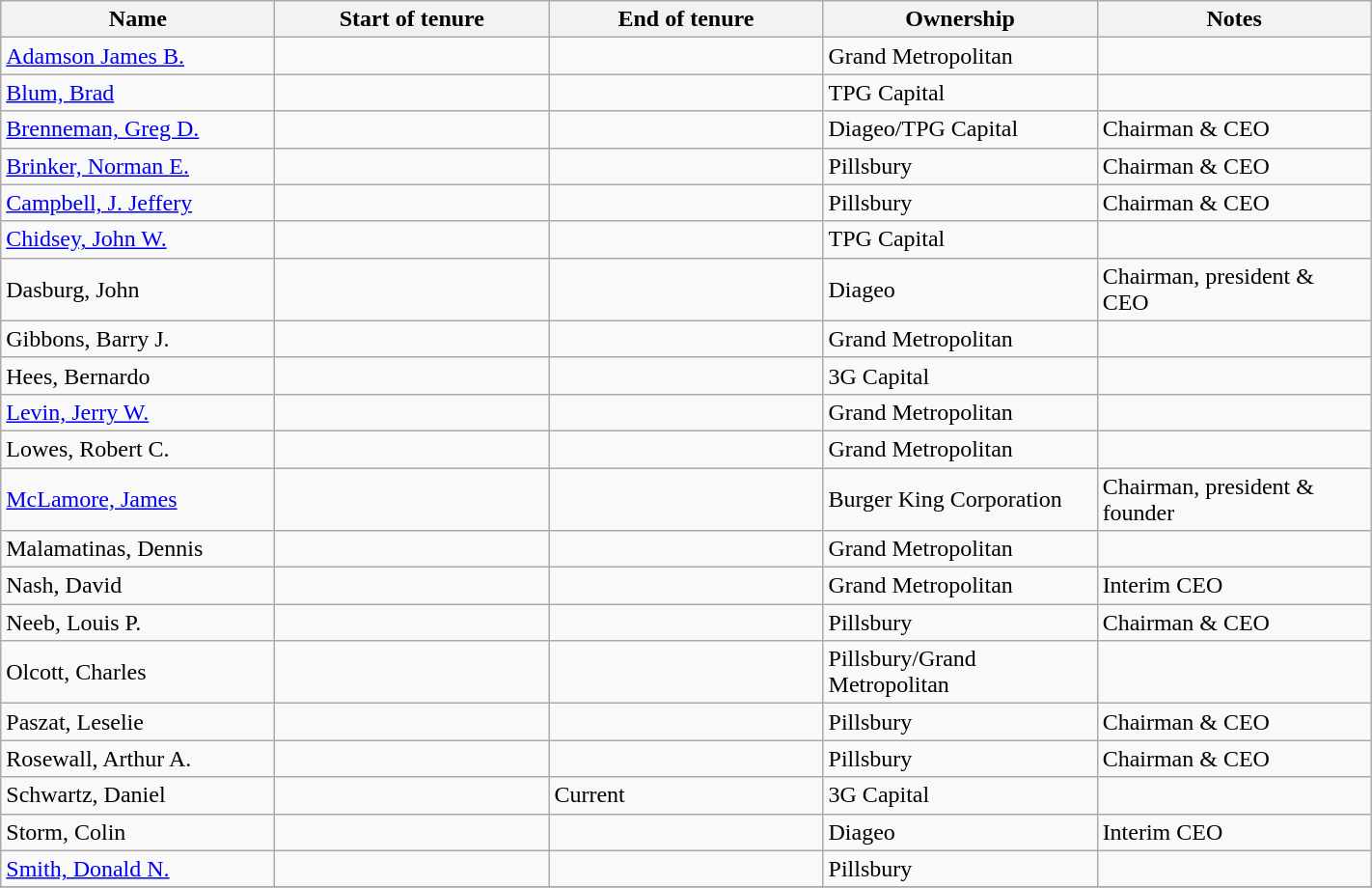<table class="wikitable sortable" style="margin:left; text-align: left; width:75%;">
<tr>
<th width=20%>Name</th>
<th width=20%>Start of tenure</th>
<th width=20%>End of tenure</th>
<th width=20%>Ownership</th>
<th width=20% class="unsortable">Notes</th>
</tr>
<tr>
<td><a href='#'>Adamson James B.</a></td>
<td></td>
<td></td>
<td>Grand Metropolitan</td>
<td></td>
</tr>
<tr>
<td><a href='#'>Blum, Brad</a></td>
<td></td>
<td></td>
<td>TPG Capital</td>
<td></td>
</tr>
<tr>
<td><a href='#'>Brenneman, Greg D.</a></td>
<td></td>
<td></td>
<td>Diageo/TPG Capital</td>
<td>Chairman & CEO</td>
</tr>
<tr>
<td><a href='#'>Brinker, Norman E.</a></td>
<td></td>
<td></td>
<td>Pillsbury</td>
<td>Chairman & CEO</td>
</tr>
<tr>
<td><a href='#'>Campbell, J. Jeffery</a></td>
<td></td>
<td></td>
<td>Pillsbury</td>
<td>Chairman & CEO</td>
</tr>
<tr>
<td><a href='#'>Chidsey, John W.</a></td>
<td></td>
<td></td>
<td>TPG Capital</td>
<td></td>
</tr>
<tr>
<td>Dasburg, John</td>
<td></td>
<td></td>
<td>Diageo</td>
<td>Chairman, president & CEO</td>
</tr>
<tr>
<td>Gibbons, Barry J.</td>
<td></td>
<td></td>
<td>Grand Metropolitan</td>
<td></td>
</tr>
<tr>
<td>Hees, Bernardo</td>
<td></td>
<td></td>
<td>3G Capital</td>
<td></td>
</tr>
<tr>
<td><a href='#'>Levin, Jerry W.</a></td>
<td></td>
<td></td>
<td>Grand Metropolitan</td>
<td></td>
</tr>
<tr>
<td>Lowes, Robert C.</td>
<td></td>
<td></td>
<td>Grand Metropolitan</td>
<td></td>
</tr>
<tr>
<td><a href='#'>McLamore, James</a></td>
<td></td>
<td></td>
<td>Burger King Corporation</td>
<td>Chairman, president & founder</td>
</tr>
<tr>
<td>Malamatinas, Dennis</td>
<td></td>
<td></td>
<td>Grand Metropolitan</td>
<td></td>
</tr>
<tr>
<td>Nash, David</td>
<td></td>
<td></td>
<td>Grand Metropolitan</td>
<td>Interim CEO</td>
</tr>
<tr>
<td>Neeb, Louis P.</td>
<td></td>
<td></td>
<td>Pillsbury</td>
<td>Chairman & CEO</td>
</tr>
<tr>
<td>Olcott, Charles</td>
<td></td>
<td></td>
<td>Pillsbury/Grand Metropolitan</td>
<td></td>
</tr>
<tr>
<td>Paszat, Leselie</td>
<td></td>
<td></td>
<td>Pillsbury</td>
<td>Chairman & CEO</td>
</tr>
<tr>
<td>Rosewall, Arthur A.</td>
<td></td>
<td></td>
<td>Pillsbury</td>
<td>Chairman & CEO</td>
</tr>
<tr>
<td>Schwartz, Daniel</td>
<td></td>
<td>Current</td>
<td>3G Capital</td>
<td></td>
</tr>
<tr>
<td>Storm, Colin</td>
<td></td>
<td></td>
<td>Diageo</td>
<td>Interim CEO</td>
</tr>
<tr>
<td><a href='#'>Smith, Donald N.</a></td>
<td></td>
<td></td>
<td>Pillsbury</td>
<td></td>
</tr>
<tr>
</tr>
</table>
